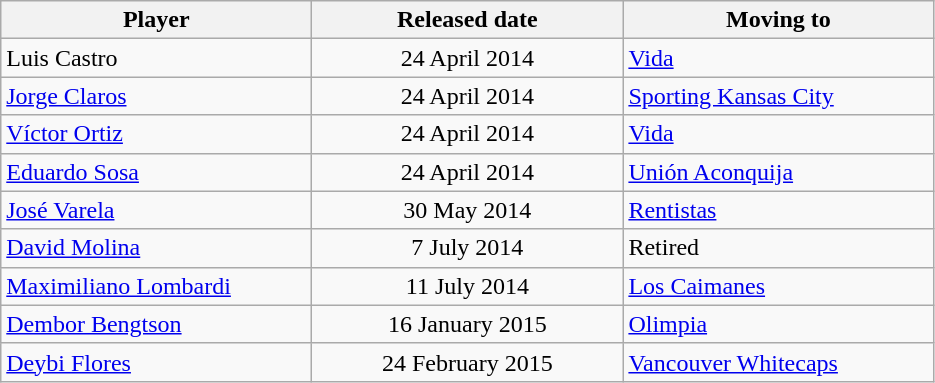<table class="wikitable">
<tr>
<th width="200">Player</th>
<th width="200">Released date</th>
<th width="200">Moving to</th>
</tr>
<tr>
<td> Luis Castro</td>
<td align="center">24 April 2014</td>
<td> <a href='#'>Vida</a></td>
</tr>
<tr>
<td> <a href='#'>Jorge Claros</a></td>
<td align="center">24 April 2014</td>
<td> <a href='#'>Sporting Kansas City</a></td>
</tr>
<tr>
<td> <a href='#'>Víctor Ortiz</a></td>
<td align="center">24 April 2014</td>
<td> <a href='#'>Vida</a></td>
</tr>
<tr>
<td> <a href='#'>Eduardo Sosa</a></td>
<td align="center">24 April 2014</td>
<td> <a href='#'>Unión Aconquija</a></td>
</tr>
<tr>
<td> <a href='#'>José Varela</a></td>
<td align="center">30 May 2014</td>
<td> <a href='#'>Rentistas</a></td>
</tr>
<tr>
<td> <a href='#'>David Molina</a></td>
<td align="center">7 July 2014</td>
<td>Retired</td>
</tr>
<tr>
<td> <a href='#'>Maximiliano Lombardi</a></td>
<td align="center">11 July 2014</td>
<td> <a href='#'>Los Caimanes</a></td>
</tr>
<tr>
<td> <a href='#'>Dembor Bengtson</a></td>
<td align="center">16 January 2015</td>
<td> <a href='#'>Olimpia</a></td>
</tr>
<tr>
<td> <a href='#'>Deybi Flores</a></td>
<td align="center">24 February 2015</td>
<td> <a href='#'>Vancouver Whitecaps</a></td>
</tr>
</table>
